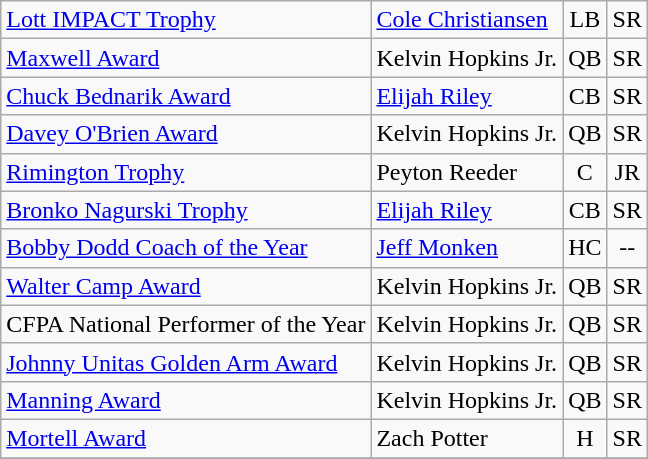<table class="wikitable">
<tr>
<td><a href='#'>Lott IMPACT Trophy</a></td>
<td><a href='#'>Cole Christiansen</a></td>
<td align=center>LB</td>
<td align=center>SR</td>
</tr>
<tr>
<td><a href='#'>Maxwell Award</a></td>
<td>Kelvin Hopkins Jr.</td>
<td align=center>QB</td>
<td align=center>SR</td>
</tr>
<tr>
<td><a href='#'>Chuck Bednarik Award</a></td>
<td><a href='#'>Elijah Riley</a></td>
<td align=center>CB</td>
<td align=center>SR</td>
</tr>
<tr>
<td><a href='#'>Davey O'Brien Award</a></td>
<td>Kelvin Hopkins Jr.</td>
<td align=center>QB</td>
<td align=center>SR</td>
</tr>
<tr>
<td><a href='#'>Rimington Trophy</a></td>
<td>Peyton Reeder</td>
<td align=center>C</td>
<td align=center>JR</td>
</tr>
<tr>
<td><a href='#'>Bronko Nagurski Trophy</a></td>
<td><a href='#'>Elijah Riley</a></td>
<td align=center>CB</td>
<td align=center>SR</td>
</tr>
<tr>
<td><a href='#'>Bobby Dodd Coach of the Year</a></td>
<td><a href='#'>Jeff Monken</a></td>
<td align=center>HC</td>
<td align=center>--</td>
</tr>
<tr>
<td><a href='#'>Walter Camp Award</a></td>
<td>Kelvin Hopkins Jr.</td>
<td align=center>QB</td>
<td align=center>SR</td>
</tr>
<tr>
<td>CFPA National Performer of the Year</td>
<td>Kelvin Hopkins Jr.</td>
<td align=center>QB</td>
<td align=center>SR</td>
</tr>
<tr>
<td><a href='#'>Johnny Unitas Golden Arm Award</a></td>
<td>Kelvin Hopkins Jr.</td>
<td align=center>QB</td>
<td align=center>SR</td>
</tr>
<tr>
<td><a href='#'>Manning Award</a></td>
<td>Kelvin Hopkins Jr.</td>
<td align=center>QB</td>
<td align=center>SR</td>
</tr>
<tr>
<td><a href='#'>Mortell Award</a></td>
<td>Zach Potter</td>
<td align=center>H</td>
<td align=center>SR</td>
</tr>
<tr>
</tr>
</table>
